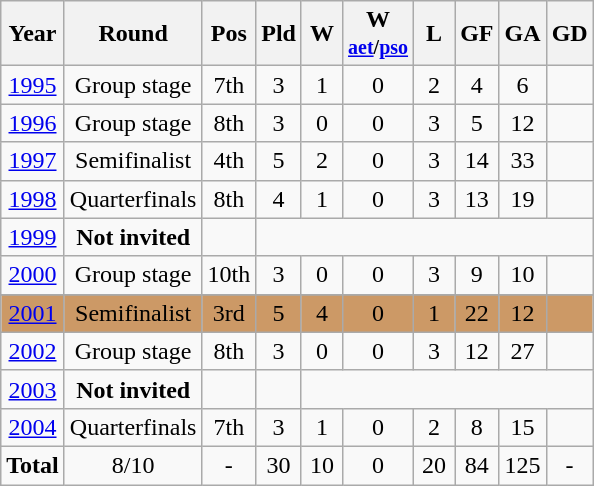<table class="wikitable" style="text-align: center;">
<tr>
<th>Year</th>
<th>Round</th>
<th width=20>Pos</th>
<th width=20>Pld</th>
<th width=20>W</th>
<th width=20>W<br><small><a href='#'>aet</a>/<a href='#'>pso</a></small></th>
<th width=20>L</th>
<th width=20>GF</th>
<th width=20>GA</th>
<th width=20>GD</th>
</tr>
<tr>
<td> <a href='#'>1995</a></td>
<td>Group stage</td>
<td>7th</td>
<td>3</td>
<td>1</td>
<td>0</td>
<td>2</td>
<td>4</td>
<td>6</td>
<td −2></td>
</tr>
<tr>
<td> <a href='#'>1996</a></td>
<td>Group stage</td>
<td>8th</td>
<td>3</td>
<td>0</td>
<td>0</td>
<td>3</td>
<td>5</td>
<td>12</td>
<td −7></td>
</tr>
<tr>
<td> <a href='#'>1997</a></td>
<td>Semifinalist</td>
<td>4th</td>
<td>5</td>
<td>2</td>
<td>0</td>
<td>3</td>
<td>14</td>
<td>33</td>
<td −19></td>
</tr>
<tr>
<td> <a href='#'>1998</a></td>
<td>Quarterfinals</td>
<td>8th</td>
<td>4</td>
<td>1</td>
<td>0</td>
<td>3</td>
<td>13</td>
<td>19</td>
<td −6></td>
</tr>
<tr>
<td> <a href='#'>1999</a></td>
<td><strong>Not invited</strong></td>
<td></td>
</tr>
<tr>
<td> <a href='#'>2000</a></td>
<td>Group stage</td>
<td>10th</td>
<td>3</td>
<td>0</td>
<td>0</td>
<td>3</td>
<td>9</td>
<td>10</td>
<td −1></td>
</tr>
<tr>
</tr>
<tr bgcolor=#cc9966>
<td> <a href='#'>2001</a></td>
<td>Semifinalist</td>
<td>3rd</td>
<td>5</td>
<td>4</td>
<td>0</td>
<td>1</td>
<td>22</td>
<td>12</td>
<td +10></td>
</tr>
<tr>
<td> <a href='#'>2002</a></td>
<td>Group stage</td>
<td>8th</td>
<td>3</td>
<td>0</td>
<td>0</td>
<td>3</td>
<td>12</td>
<td>27</td>
<td −15></td>
</tr>
<tr>
<td> <a href='#'>2003</a></td>
<td><strong>Not invited</strong></td>
<td></td>
<td></td>
</tr>
<tr>
<td> <a href='#'>2004</a></td>
<td>Quarterfinals</td>
<td>7th</td>
<td>3</td>
<td>1</td>
<td>0</td>
<td>2</td>
<td>8</td>
<td>15</td>
<td −5></td>
</tr>
<tr>
<td><strong>Total</strong></td>
<td>8/10</td>
<td>-</td>
<td>30</td>
<td>10</td>
<td>0</td>
<td>20</td>
<td>84</td>
<td>125</td>
<td>-</td>
</tr>
</table>
